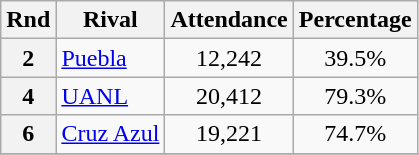<table class="wikitable sortable" style="text-align:center">
<tr>
<th>Rnd</th>
<th>Rival</th>
<th>Attendance</th>
<th>Percentage</th>
</tr>
<tr>
<th>2</th>
<td align=left><a href='#'>Puebla</a></td>
<td>12,242</td>
<td>39.5%</td>
</tr>
<tr>
<th>4</th>
<td align=left><a href='#'>UANL</a></td>
<td>20,412</td>
<td>79.3%</td>
</tr>
<tr>
<th>6</th>
<td align=left><a href='#'>Cruz Azul</a></td>
<td>19,221</td>
<td>74.7%</td>
</tr>
<tr>
</tr>
</table>
